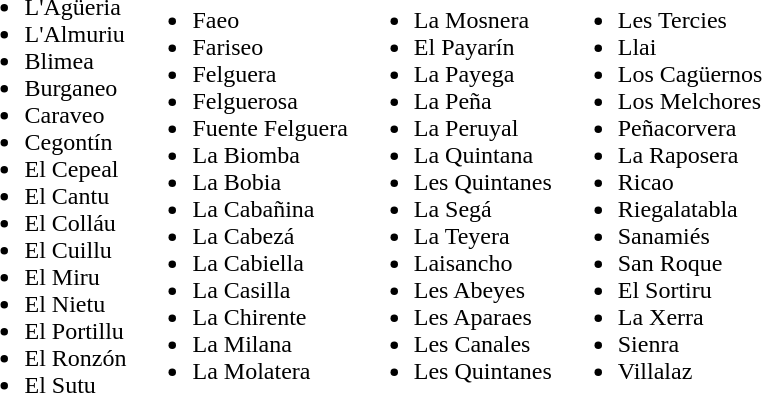<table border=0>
<tr>
<td><br><ul><li>L'Agüeria</li><li>L'Almuriu</li><li>Blimea</li><li>Burganeo</li><li>Caraveo</li><li>Cegontín</li><li>El Cepeal</li><li>El Cantu</li><li>El Colláu</li><li>El Cuillu</li><li>El Miru</li><li>El Nietu</li><li>El Portillu</li><li>El Ronzón</li><li>El Sutu</li></ul></td>
<td><br><ul><li>Faeo</li><li>Fariseo</li><li>Felguera</li><li>Felguerosa</li><li>Fuente Felguera</li><li>La Biomba</li><li>La Bobia</li><li>La Cabañina</li><li>La Cabezá</li><li>La Cabiella</li><li>La Casilla</li><li>La Chirente</li><li>La Milana</li><li>La Molatera</li></ul></td>
<td><br><ul><li>La Mosnera</li><li>El Payarín</li><li>La Payega</li><li>La Peña</li><li>La Peruyal</li><li>La Quintana</li><li>Les Quintanes</li><li>La Segá</li><li>La Teyera</li><li>Laisancho</li><li>Les Abeyes</li><li>Les Aparaes</li><li>Les Canales</li><li>Les Quintanes</li></ul></td>
<td><br><ul><li>Les Tercies</li><li>Llai</li><li>Los Cagüernos</li><li>Los Melchores</li><li>Peñacorvera</li><li>La Raposera</li><li>Ricao</li><li>Riegalatabla</li><li>Sanamiés</li><li>San Roque</li><li>El Sortiru</li><li>La Xerra</li><li>Sienra</li><li>Villalaz</li></ul></td>
</tr>
</table>
